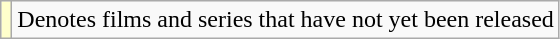<table class="wikitable">
<tr>
<td style="background:#ffc;"></td>
<td>Denotes films and series that have not yet been released</td>
</tr>
</table>
